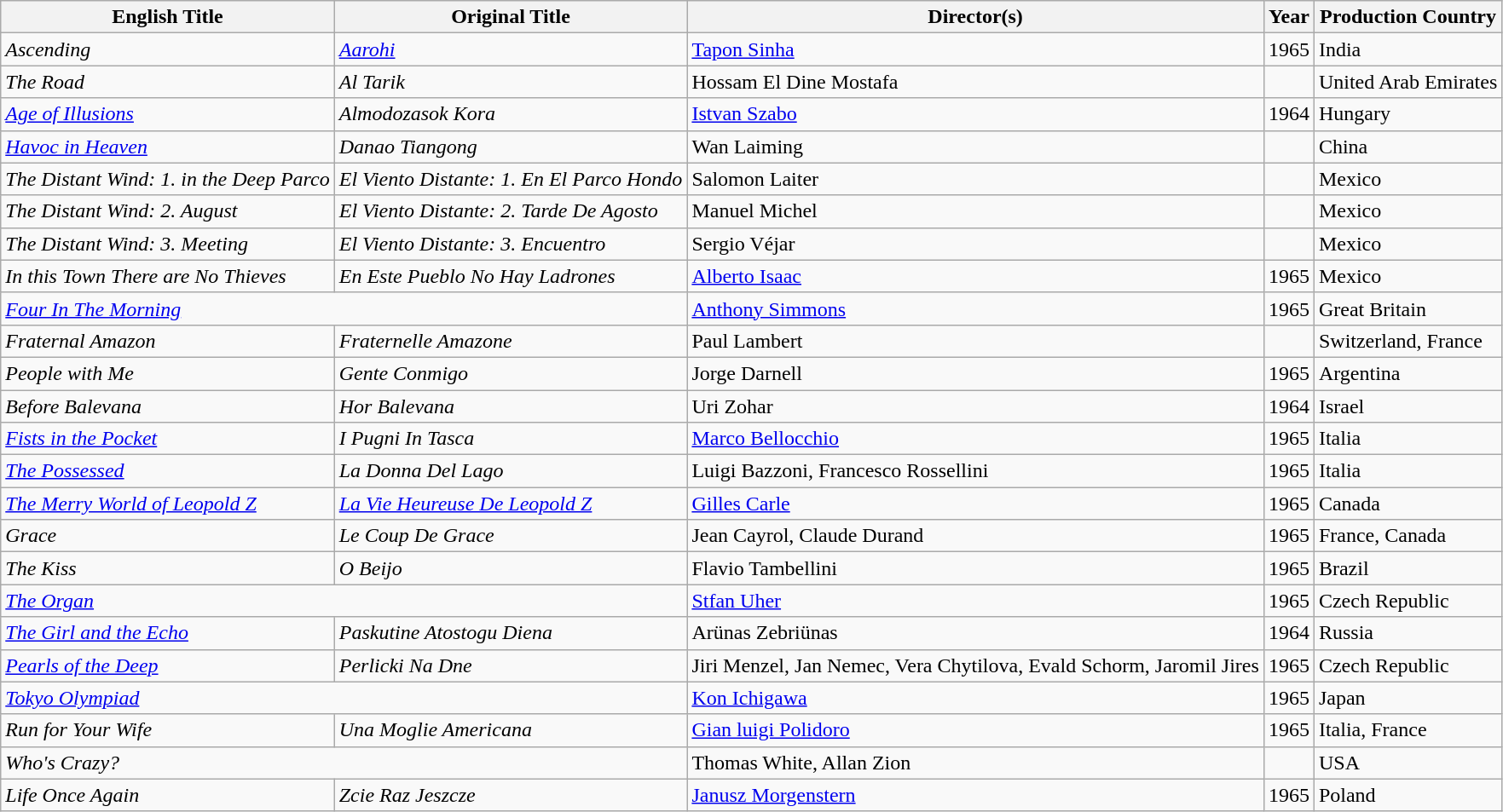<table class="wikitable sortable">
<tr>
<th>English Title</th>
<th>Original Title</th>
<th>Director(s)</th>
<th>Year</th>
<th>Production Country</th>
</tr>
<tr>
<td><em>Ascending</em></td>
<td><em><a href='#'>Aarohi</a></em></td>
<td><a href='#'>Tapon Sinha</a></td>
<td>1965</td>
<td>India</td>
</tr>
<tr>
<td><em>The Road</em></td>
<td><em>Al Tarik</em></td>
<td>Hossam El Dine Mostafa</td>
<td></td>
<td>United Arab Emirates</td>
</tr>
<tr>
<td><em><a href='#'>Age of Illusions</a></em></td>
<td><em>Almodozasok Kora</em></td>
<td><a href='#'>Istvan Szabo</a></td>
<td>1964</td>
<td>Hungary</td>
</tr>
<tr>
<td><em><a href='#'>Havoc in Heaven</a></em></td>
<td><em>Danao Tiangong</em></td>
<td>Wan Laiming</td>
<td></td>
<td>China</td>
</tr>
<tr>
<td><em>The Distant Wind: 1. in the Deep Parco</em></td>
<td><em>El Viento Distante: 1. En El Parco Hondo</em></td>
<td>Salomon Laiter</td>
<td></td>
<td>Mexico</td>
</tr>
<tr>
<td><em>The Distant Wind: 2. August</em></td>
<td><em>El Viento Distante: 2. Tarde De Agosto</em></td>
<td>Manuel Michel</td>
<td></td>
<td>Mexico</td>
</tr>
<tr>
<td><em>The Distant Wind: 3. Meeting</em></td>
<td><em>El Viento Distante: 3. Encuentro</em></td>
<td>Sergio Véjar</td>
<td></td>
<td>Mexico</td>
</tr>
<tr>
<td><em>In this Town There are No Thieves</em></td>
<td><em>En Este Pueblo No Hay Ladrones</em></td>
<td><a href='#'>Alberto Isaac</a></td>
<td>1965</td>
<td>Mexico</td>
</tr>
<tr>
<td colspan="2"><em><a href='#'>Four In The Morning</a></em></td>
<td><a href='#'>Anthony Simmons</a></td>
<td>1965</td>
<td>Great Britain</td>
</tr>
<tr>
<td><em>Fraternal Amazon</em></td>
<td><em>Fraternelle Amazone</em></td>
<td>Paul Lambert</td>
<td></td>
<td>Switzerland, France</td>
</tr>
<tr>
<td><em>People with Me</em></td>
<td><em>Gente Conmigo</em></td>
<td>Jorge Darnell</td>
<td>1965</td>
<td>Argentina</td>
</tr>
<tr>
<td><em>Before Balevana</em></td>
<td><em>Hor Balevana</em></td>
<td>Uri Zohar</td>
<td>1964</td>
<td>Israel</td>
</tr>
<tr>
<td><em><a href='#'>Fists in the Pocket</a></em></td>
<td><em>I Pugni In Tasca</em></td>
<td><a href='#'>Marco Bellocchio</a></td>
<td>1965</td>
<td>Italia</td>
</tr>
<tr>
<td><em><a href='#'>The Possessed</a></em></td>
<td><em>La Donna Del Lago</em></td>
<td>Luigi Bazzoni, Francesco Rossellini</td>
<td>1965</td>
<td>Italia</td>
</tr>
<tr>
<td><em><a href='#'>The Merry World of Leopold Z</a></em></td>
<td><em><a href='#'>La Vie Heureuse De Leopold Z</a></em></td>
<td><a href='#'>Gilles Carle</a></td>
<td>1965</td>
<td>Canada</td>
</tr>
<tr>
<td><em>Grace</em></td>
<td><em>Le Coup De Grace</em></td>
<td>Jean Cayrol, Claude Durand</td>
<td>1965</td>
<td>France, Canada</td>
</tr>
<tr>
<td><em>The Kiss</em></td>
<td><em>O Beijo</em></td>
<td>Flavio Tambellini</td>
<td>1965</td>
<td>Brazil</td>
</tr>
<tr>
<td colspan="2"><a href='#'><em>The Organ</em></a></td>
<td><a href='#'>Stfan Uher</a></td>
<td>1965</td>
<td>Czech Republic</td>
</tr>
<tr>
<td><em><a href='#'>The Girl and the Echo</a></em></td>
<td><em>Paskutine Atostogu Diena</em></td>
<td>Arünas Zebriünas</td>
<td>1964</td>
<td>Russia</td>
</tr>
<tr>
<td><em><a href='#'>Pearls of the Deep</a></em></td>
<td><em>Perlicki Na Dne</em></td>
<td>Jiri Menzel, Jan Nemec, Vera Chytilova, Evald Schorm, Jaromil Jires</td>
<td>1965</td>
<td>Czech Republic</td>
</tr>
<tr>
<td colspan="2"><em><a href='#'>Tokyo Olympiad</a></em></td>
<td><a href='#'>Kon Ichigawa</a></td>
<td>1965</td>
<td>Japan</td>
</tr>
<tr>
<td><em>Run for Your Wife</em></td>
<td><em>Una Moglie Americana</em></td>
<td><a href='#'>Gian luigi Polidoro</a></td>
<td>1965</td>
<td>Italia, France</td>
</tr>
<tr>
<td colspan="2"><em>Who's Crazy?</em></td>
<td>Thomas White, Allan Zion</td>
<td></td>
<td>USA</td>
</tr>
<tr>
<td><em>Life Once Again</em></td>
<td><em>Zcie Raz Jeszcze</em></td>
<td><a href='#'>Janusz Morgenstern</a></td>
<td>1965</td>
<td>Poland</td>
</tr>
</table>
